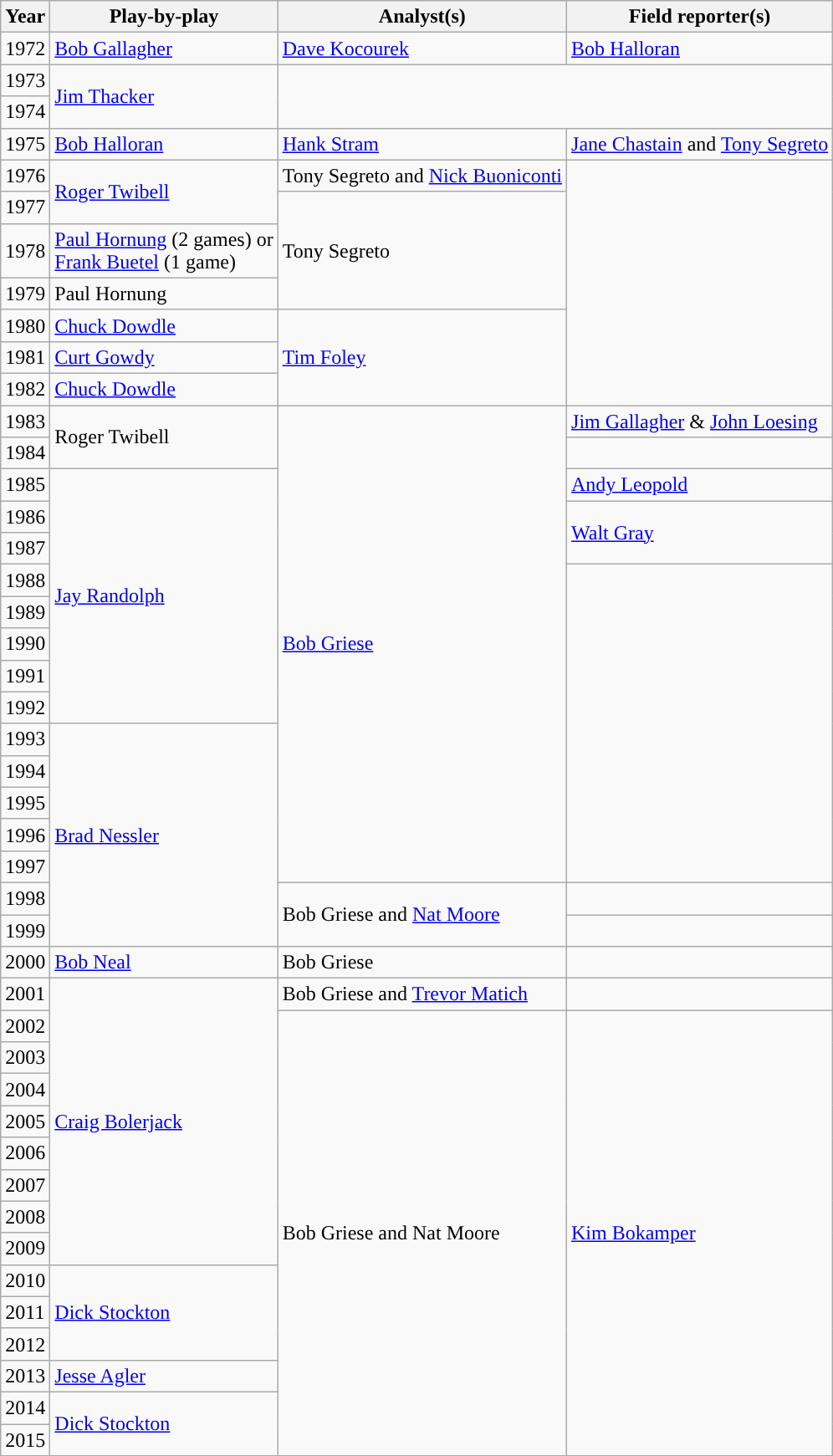<table class="wikitable">
<tr>
<th>Year</th>
<th>Play-by-play</th>
<th>Analyst(s)</th>
<th>Field reporter(s)</th>
</tr>
<tr>
<td>1972</td>
<td rowspan=1><a href='#'>Bob Gallagher</a></td>
<td rowspan=1><a href='#'>Dave Kocourek</a></td>
<td rowspan=1><a href='#'>Bob Halloran</a></td>
</tr>
<tr>
<td>1973</td>
<td rowspan=2><a href='#'>Jim Thacker</a></td>
</tr>
<tr>
<td>1974</td>
</tr>
<tr>
<td>1975</td>
<td rowspan=1><a href='#'>Bob Halloran</a></td>
<td rowspan=1><a href='#'>Hank Stram</a></td>
<td rowspan=1><a href='#'>Jane Chastain</a> and <a href='#'>Tony Segreto</a></td>
</tr>
<tr>
<td>1976</td>
<td rowspan=2><a href='#'>Roger Twibell</a></td>
<td rowspan=1>Tony Segreto and <a href='#'>Nick Buoniconti</a></td>
</tr>
<tr>
<td>1977</td>
<td rowspan=3>Tony Segreto</td>
</tr>
<tr>
<td>1978</td>
<td rowspan=1><a href='#'>Paul Hornung</a> (2 games) or<br><a href='#'>Frank Buetel</a> (1 game)</td>
</tr>
<tr>
<td>1979</td>
<td rowspan=1>Paul Hornung</td>
</tr>
<tr>
<td>1980</td>
<td rowspan=1><a href='#'>Chuck Dowdle</a></td>
<td rowspan=3><a href='#'>Tim Foley</a></td>
</tr>
<tr>
<td>1981</td>
<td rowspan=1><a href='#'>Curt Gowdy</a></td>
</tr>
<tr>
<td>1982</td>
<td rowspan=1><a href='#'>Chuck Dowdle</a></td>
</tr>
<tr>
<td>1983</td>
<td rowspan=2>Roger Twibell</td>
<td rowspan=15><a href='#'>Bob Griese</a></td>
<td rowspan=1><a href='#'>Jim Gallagher</a> & <a href='#'>John Loesing</a></td>
</tr>
<tr>
<td>1984</td>
</tr>
<tr>
<td>1985</td>
<td rowspan=8><a href='#'>Jay Randolph</a></td>
<td rowspan=1><a href='#'>Andy Leopold</a></td>
</tr>
<tr>
<td>1986</td>
<td rowspan=2><a href='#'>Walt Gray</a></td>
</tr>
<tr>
<td>1987</td>
</tr>
<tr>
<td>1988</td>
</tr>
<tr>
<td>1989</td>
</tr>
<tr>
<td>1990</td>
</tr>
<tr>
<td>1991</td>
</tr>
<tr>
<td>1992</td>
</tr>
<tr>
<td>1993</td>
<td rowspan=7><a href='#'>Brad Nessler</a></td>
</tr>
<tr>
<td>1994</td>
</tr>
<tr>
<td>1995</td>
</tr>
<tr>
<td>1996</td>
</tr>
<tr>
<td>1997</td>
</tr>
<tr>
<td>1998</td>
<td rowspan=2>Bob Griese and <a href='#'>Nat Moore</a></td>
<td></td>
</tr>
<tr>
<td>1999</td>
</tr>
<tr>
<td>2000</td>
<td rowspan=1><a href='#'>Bob Neal</a></td>
<td rowspan=1>Bob Griese</td>
<td></td>
</tr>
<tr>
<td>2001</td>
<td rowspan=9><a href='#'>Craig Bolerjack</a></td>
<td rowspan=1>Bob Griese and <a href='#'>Trevor Matich</a></td>
<td></td>
</tr>
<tr>
<td>2002</td>
<td rowspan=14>Bob Griese and Nat Moore</td>
<td rowspan=14><a href='#'>Kim Bokamper</a></td>
</tr>
<tr>
<td>2003</td>
</tr>
<tr>
<td>2004</td>
</tr>
<tr>
<td>2005</td>
</tr>
<tr>
<td>2006</td>
</tr>
<tr>
<td>2007</td>
</tr>
<tr>
<td>2008</td>
</tr>
<tr>
<td>2009</td>
</tr>
<tr>
<td>2010</td>
<td rowspan=3><a href='#'>Dick Stockton</a></td>
</tr>
<tr>
<td>2011</td>
</tr>
<tr>
<td>2012</td>
</tr>
<tr>
<td>2013</td>
<td rowspan=1><a href='#'>Jesse Agler</a></td>
</tr>
<tr>
<td>2014</td>
<td rowspan=2><a href='#'>Dick Stockton</a></td>
</tr>
<tr>
<td>2015</td>
</tr>
</table>
